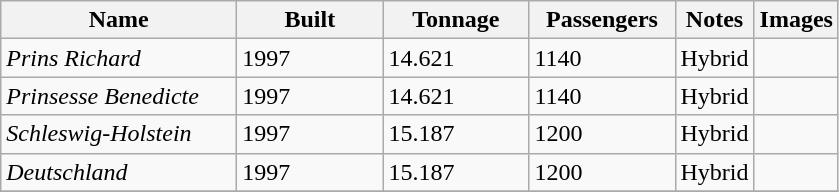<table class="wikitable sortable" border="1">
<tr>
<th scope="col" width="150pt">Name</th>
<th scope="col" width="90pt">Built</th>
<th scope="col" width="90pt">Tonnage</th>
<th scope="col" width="90pt">Passengers</th>
<th scope="col" class="unsortable">Notes</th>
<th scope="col" class="unsortable">Images</th>
</tr>
<tr>
<td><em>Prins Richard</em></td>
<td>1997</td>
<td>14.621</td>
<td>1140</td>
<td>Hybrid</td>
<td></td>
</tr>
<tr>
<td><em>Prinsesse Benedicte</em></td>
<td>1997</td>
<td>14.621</td>
<td>1140</td>
<td>Hybrid</td>
<td></td>
</tr>
<tr>
<td><em>Schleswig-Holstein</em></td>
<td>1997</td>
<td>15.187</td>
<td>1200</td>
<td>Hybrid</td>
<td></td>
</tr>
<tr>
<td><em>Deutschland</em></td>
<td>1997</td>
<td>15.187</td>
<td>1200</td>
<td>Hybrid</td>
<td></td>
</tr>
<tr>
</tr>
</table>
